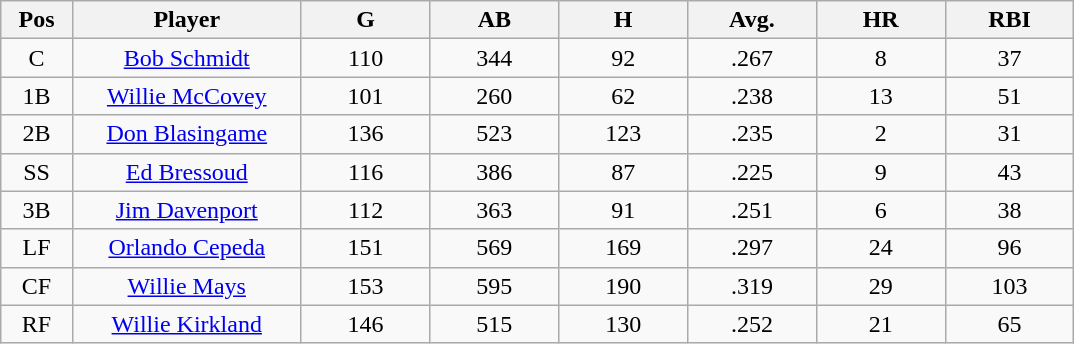<table class="wikitable sortable">
<tr>
<th bgcolor="#DDDDFF" width="5%">Pos</th>
<th bgcolor="#DDDDFF" width="16%">Player</th>
<th bgcolor="#DDDDFF" width="9%">G</th>
<th bgcolor="#DDDDFF" width="9%">AB</th>
<th bgcolor="#DDDDFF" width="9%">H</th>
<th bgcolor="#DDDDFF" width="9%">Avg.</th>
<th bgcolor="#DDDDFF" width="9%">HR</th>
<th bgcolor="#DDDDFF" width="9%">RBI</th>
</tr>
<tr align="center">
<td>C</td>
<td><a href='#'>Bob Schmidt</a></td>
<td>110</td>
<td>344</td>
<td>92</td>
<td>.267</td>
<td>8</td>
<td>37</td>
</tr>
<tr align="center">
<td>1B</td>
<td><a href='#'>Willie McCovey</a></td>
<td>101</td>
<td>260</td>
<td>62</td>
<td>.238</td>
<td>13</td>
<td>51</td>
</tr>
<tr align="center">
<td>2B</td>
<td><a href='#'>Don Blasingame</a></td>
<td>136</td>
<td>523</td>
<td>123</td>
<td>.235</td>
<td>2</td>
<td>31</td>
</tr>
<tr align="center">
<td>SS</td>
<td><a href='#'>Ed Bressoud</a></td>
<td>116</td>
<td>386</td>
<td>87</td>
<td>.225</td>
<td>9</td>
<td>43</td>
</tr>
<tr align="center">
<td>3B</td>
<td><a href='#'>Jim Davenport</a></td>
<td>112</td>
<td>363</td>
<td>91</td>
<td>.251</td>
<td>6</td>
<td>38</td>
</tr>
<tr align="center">
<td>LF</td>
<td><a href='#'>Orlando Cepeda</a></td>
<td>151</td>
<td>569</td>
<td>169</td>
<td>.297</td>
<td>24</td>
<td>96</td>
</tr>
<tr align="center">
<td>CF</td>
<td><a href='#'>Willie Mays</a></td>
<td>153</td>
<td>595</td>
<td>190</td>
<td>.319</td>
<td>29</td>
<td>103</td>
</tr>
<tr align="center">
<td>RF</td>
<td><a href='#'>Willie Kirkland</a></td>
<td>146</td>
<td>515</td>
<td>130</td>
<td>.252</td>
<td>21</td>
<td>65</td>
</tr>
</table>
